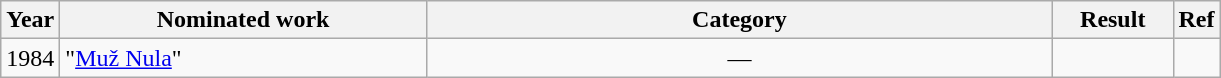<table class="wikitable">
<tr>
<th style="width:10px;">Year</th>
<th style="width:237px;">Nominated work</th>
<th style="width:410px;">Category</th>
<th style="width:73px;">Result</th>
<th>Ref</th>
</tr>
<tr>
<td>1984</td>
<td>"<a href='#'>Muž Nula</a>"</td>
<td align=center>—</td>
<td></td>
<td align=center></td>
</tr>
</table>
